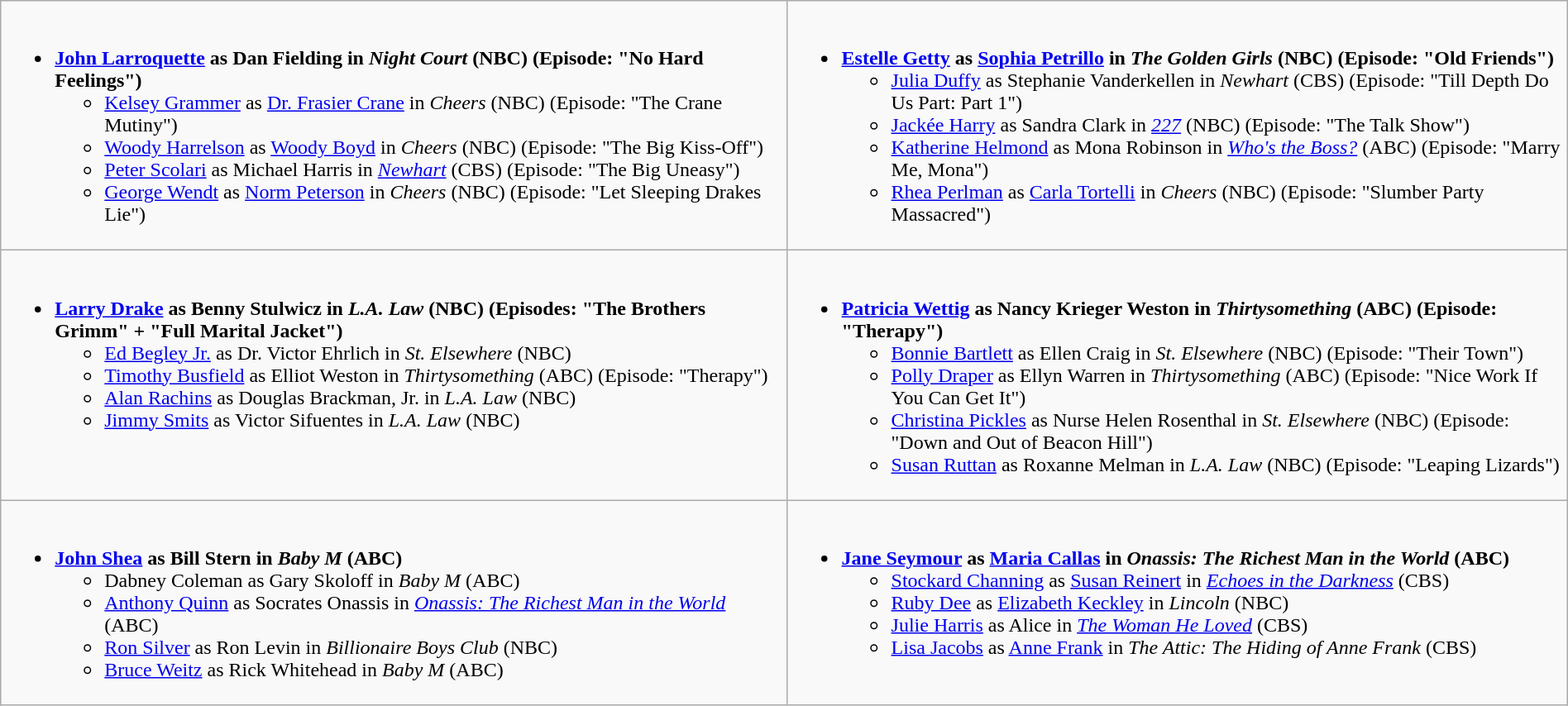<table class=wikitable width="100%">
<tr>
<td style="vertical-align:top;"><br><ul><li><strong><a href='#'>John Larroquette</a> as Dan Fielding in <em>Night Court</em> (NBC) (Episode: "No Hard Feelings")</strong><ul><li><a href='#'>Kelsey Grammer</a> as <a href='#'>Dr. Frasier Crane</a> in <em>Cheers</em> (NBC) (Episode: "The Crane Mutiny")</li><li><a href='#'>Woody Harrelson</a> as <a href='#'>Woody Boyd</a> in <em>Cheers</em> (NBC) (Episode: "The Big Kiss-Off")</li><li><a href='#'>Peter Scolari</a> as Michael Harris in <em><a href='#'>Newhart</a></em> (CBS) (Episode: "The Big Uneasy")</li><li><a href='#'>George Wendt</a> as <a href='#'>Norm Peterson</a> in <em>Cheers</em> (NBC) (Episode: "Let Sleeping Drakes Lie")</li></ul></li></ul></td>
<td style="vertical-align:top;"><br><ul><li><strong><a href='#'>Estelle Getty</a> as <a href='#'>Sophia Petrillo</a> in <em>The Golden Girls</em> (NBC) (Episode: "Old Friends")</strong><ul><li><a href='#'>Julia Duffy</a> as Stephanie Vanderkellen in <em>Newhart</em> (CBS) (Episode: "Till Depth Do Us Part: Part 1")</li><li><a href='#'>Jackée Harry</a> as Sandra Clark in <em><a href='#'>227</a></em> (NBC) (Episode: "The Talk Show")</li><li><a href='#'>Katherine Helmond</a> as Mona Robinson in <em><a href='#'>Who's the Boss?</a></em> (ABC) (Episode: "Marry Me, Mona")</li><li><a href='#'>Rhea Perlman</a> as <a href='#'>Carla Tortelli</a> in <em>Cheers</em> (NBC) (Episode: "Slumber Party Massacred")</li></ul></li></ul></td>
</tr>
<tr>
<td style="vertical-align:top;"><br><ul><li><strong><a href='#'>Larry Drake</a> as Benny Stulwicz in <em>L.A. Law</em> (NBC) (Episodes: "The Brothers Grimm" + "Full Marital Jacket")</strong><ul><li><a href='#'>Ed Begley Jr.</a> as Dr. Victor Ehrlich in <em>St. Elsewhere</em> (NBC)</li><li><a href='#'>Timothy Busfield</a> as Elliot Weston in <em>Thirtysomething</em> (ABC) (Episode: "Therapy")</li><li><a href='#'>Alan Rachins</a> as Douglas Brackman, Jr. in <em>L.A. Law</em> (NBC)</li><li><a href='#'>Jimmy Smits</a> as Victor Sifuentes in <em>L.A. Law</em> (NBC)</li></ul></li></ul></td>
<td style="vertical-align:top;"><br><ul><li><strong><a href='#'>Patricia Wettig</a> as Nancy Krieger Weston in <em>Thirtysomething</em> (ABC) (Episode: "Therapy")</strong><ul><li><a href='#'>Bonnie Bartlett</a> as Ellen Craig in <em>St. Elsewhere</em> (NBC) (Episode: "Their Town")</li><li><a href='#'>Polly Draper</a> as Ellyn Warren in <em>Thirtysomething</em> (ABC) (Episode: "Nice Work If You Can Get It")</li><li><a href='#'>Christina Pickles</a> as Nurse Helen Rosenthal in <em>St. Elsewhere</em> (NBC) (Episode: "Down and Out of Beacon Hill")</li><li><a href='#'>Susan Ruttan</a> as Roxanne Melman in <em>L.A. Law</em> (NBC) (Episode: "Leaping Lizards")</li></ul></li></ul></td>
</tr>
<tr>
<td style="vertical-align:top;"><br><ul><li><strong><a href='#'>John Shea</a> as Bill Stern in <em>Baby M</em> (ABC)</strong><ul><li>Dabney Coleman as Gary Skoloff in <em>Baby M</em> (ABC)</li><li><a href='#'>Anthony Quinn</a> as Socrates Onassis in <em><a href='#'>Onassis: The Richest Man in the World</a></em> (ABC)</li><li><a href='#'>Ron Silver</a> as Ron Levin in <em>Billionaire Boys Club</em> (NBC)</li><li><a href='#'>Bruce Weitz</a> as Rick Whitehead in <em>Baby M</em> (ABC)</li></ul></li></ul></td>
<td style="vertical-align:top;"><br><ul><li><strong><a href='#'>Jane Seymour</a> as <a href='#'>Maria Callas</a> in <em>Onassis: The Richest Man in the World</em> (ABC)</strong><ul><li><a href='#'>Stockard Channing</a> as <a href='#'>Susan Reinert</a> in <em><a href='#'>Echoes in the Darkness</a></em> (CBS)</li><li><a href='#'>Ruby Dee</a> as <a href='#'>Elizabeth Keckley</a> in <em>Lincoln</em> (NBC)</li><li><a href='#'>Julie Harris</a> as Alice in <em><a href='#'>The Woman He Loved</a></em> (CBS)</li><li><a href='#'>Lisa Jacobs</a> as <a href='#'>Anne Frank</a> in <em>The Attic: The Hiding of Anne Frank</em> (CBS)</li></ul></li></ul></td>
</tr>
</table>
